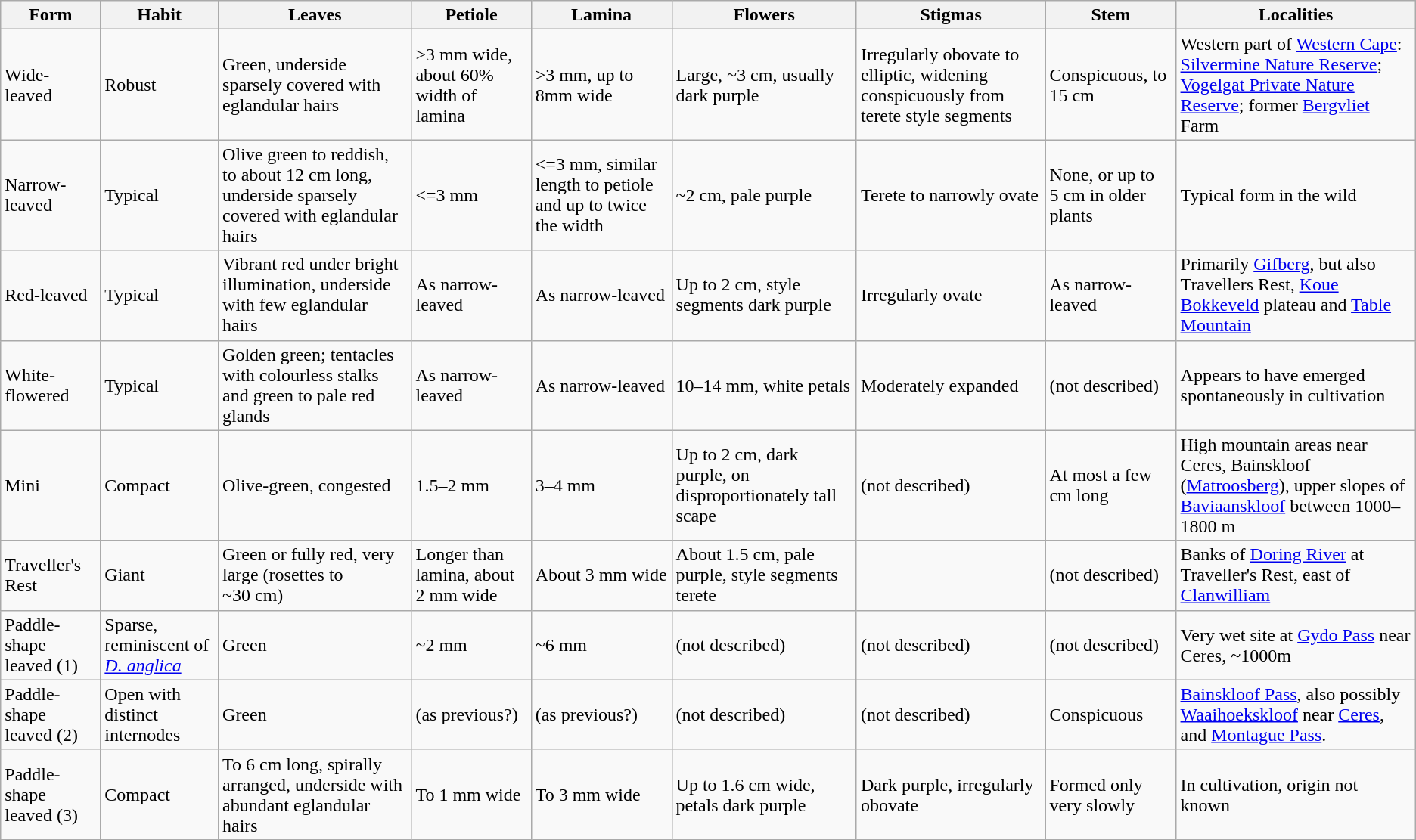<table class="wikitable mw-collapsible">
<tr>
<th>Form</th>
<th>Habit</th>
<th>Leaves</th>
<th>Petiole</th>
<th>Lamina</th>
<th>Flowers</th>
<th>Stigmas</th>
<th>Stem</th>
<th>Localities</th>
</tr>
<tr>
<td>Wide-leaved</td>
<td>Robust</td>
<td>Green, underside sparsely covered with eglandular hairs</td>
<td>>3 mm wide, about 60% width of lamina</td>
<td>>3 mm, up to 8mm wide</td>
<td>Large, ~3 cm, usually dark purple</td>
<td>Irregularly obovate to elliptic, widening conspicuously from terete style segments</td>
<td>Conspicuous, to 15 cm</td>
<td>Western part of <a href='#'>Western Cape</a>: <a href='#'>Silvermine Nature Reserve</a>; <a href='#'>Vogelgat Private Nature Reserve</a>; former <a href='#'>Bergvliet</a> Farm</td>
</tr>
<tr>
<td>Narrow-leaved</td>
<td>Typical</td>
<td>Olive green to reddish, to about 12 cm long, underside sparsely covered with eglandular hairs</td>
<td><=3 mm</td>
<td><=3 mm, similar length to petiole and up to twice the width</td>
<td>~2 cm, pale purple</td>
<td>Terete to narrowly ovate</td>
<td>None, or up to 5 cm in older plants</td>
<td>Typical form in the wild</td>
</tr>
<tr>
<td>Red-leaved</td>
<td>Typical</td>
<td>Vibrant red under bright illumination, underside with few eglandular hairs</td>
<td>As narrow-leaved</td>
<td>As narrow-leaved</td>
<td>Up to 2 cm, style segments dark purple</td>
<td>Irregularly ovate</td>
<td>As narrow-leaved</td>
<td>Primarily <a href='#'>Gifberg</a>, but also Travellers Rest, <a href='#'>Koue Bokkeveld</a> plateau and <a href='#'>Table Mountain</a></td>
</tr>
<tr>
<td>White-flowered</td>
<td>Typical</td>
<td>Golden green; tentacles with colourless stalks and green to pale red glands</td>
<td>As narrow-leaved</td>
<td>As narrow-leaved</td>
<td>10–14 mm, white petals</td>
<td>Moderately expanded</td>
<td>(not described)</td>
<td>Appears to have emerged spontaneously in cultivation</td>
</tr>
<tr>
<td>Mini</td>
<td>Compact</td>
<td>Olive-green, congested</td>
<td>1.5–2 mm</td>
<td>3–4 mm</td>
<td>Up to 2 cm, dark purple, on disproportionately tall scape</td>
<td>(not described)</td>
<td>At most a few cm long</td>
<td>High mountain areas near Ceres, Bainskloof (<a href='#'>Matroosberg</a>), upper slopes of <a href='#'>Baviaanskloof</a> between 1000–1800 m</td>
</tr>
<tr>
<td>Traveller's Rest</td>
<td>Giant</td>
<td>Green or fully red, very large (rosettes to ~30 cm)</td>
<td>Longer than lamina, about 2 mm wide</td>
<td>About 3 mm wide</td>
<td>About 1.5 cm, pale purple, style segments terete</td>
<td></td>
<td>(not described)</td>
<td>Banks of <a href='#'>Doring River</a> at Traveller's Rest, east of <a href='#'>Clanwilliam</a></td>
</tr>
<tr>
<td>Paddle-shape leaved (1)</td>
<td>Sparse, reminiscent of <em><a href='#'>D. anglica</a></em></td>
<td>Green</td>
<td>~2 mm</td>
<td>~6 mm</td>
<td>(not described)</td>
<td>(not described)</td>
<td>(not described)</td>
<td>Very wet site at <a href='#'>Gydo Pass</a> near Ceres, ~1000m</td>
</tr>
<tr>
<td>Paddle-shape leaved (2)</td>
<td>Open with distinct internodes</td>
<td>Green</td>
<td>(as previous?)</td>
<td>(as previous?)</td>
<td>(not described)</td>
<td>(not described)</td>
<td>Conspicuous</td>
<td><a href='#'>Bainskloof Pass</a>, also possibly <a href='#'>Waaihoekskloof</a> near <a href='#'>Ceres</a>, and <a href='#'>Montague Pass</a>.</td>
</tr>
<tr>
<td>Paddle-shape leaved (3)</td>
<td>Compact</td>
<td>To 6 cm long, spirally arranged, underside with abundant eglandular hairs</td>
<td>To 1 mm wide</td>
<td>To 3 mm wide</td>
<td>Up to 1.6 cm wide, petals dark purple</td>
<td>Dark purple, irregularly obovate</td>
<td>Formed only very slowly</td>
<td>In cultivation, origin not known</td>
</tr>
</table>
